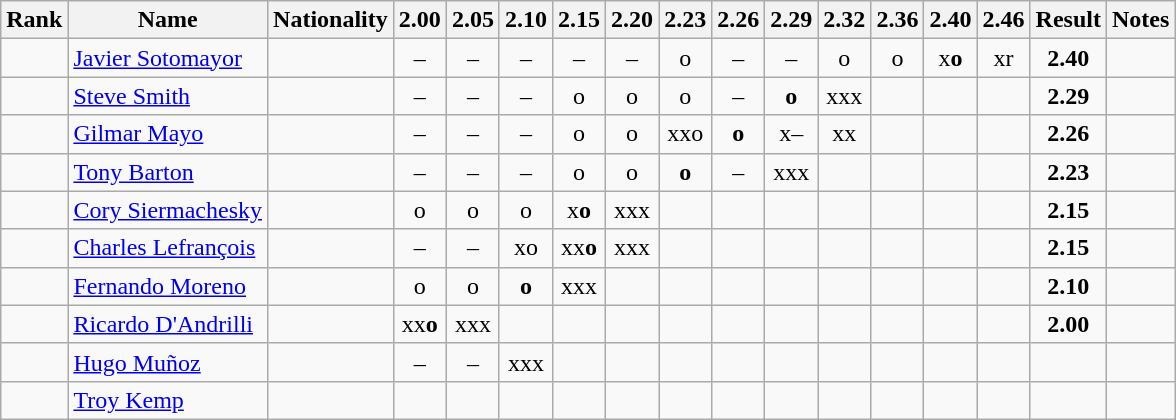<table class="wikitable sortable" style="text-align:center">
<tr>
<th>Rank</th>
<th>Name</th>
<th>Nationality</th>
<th>2.00</th>
<th>2.05</th>
<th>2.10</th>
<th>2.15</th>
<th>2.20</th>
<th>2.23</th>
<th>2.26</th>
<th>2.29</th>
<th>2.32</th>
<th>2.36</th>
<th>2.40</th>
<th>2.46</th>
<th>Result</th>
<th>Notes</th>
</tr>
<tr>
<td></td>
<td align=left><a href='#'>Javier Sotomayor</a></td>
<td align=left></td>
<td>–</td>
<td>–</td>
<td>–</td>
<td>–</td>
<td>–</td>
<td>o</td>
<td>–</td>
<td>–</td>
<td>o</td>
<td>o</td>
<td>x<strong>o</strong></td>
<td>xr</td>
<td><strong>2.40</strong></td>
<td></td>
</tr>
<tr>
<td></td>
<td align=left><a href='#'>Steve Smith</a></td>
<td align=left></td>
<td>–</td>
<td>–</td>
<td>–</td>
<td>o</td>
<td>o</td>
<td>o</td>
<td>–</td>
<td><strong>o</strong></td>
<td>xxx</td>
<td></td>
<td></td>
<td></td>
<td><strong>2.29</strong></td>
<td></td>
</tr>
<tr>
<td></td>
<td align=left><a href='#'>Gilmar Mayo</a></td>
<td align=left></td>
<td>–</td>
<td>–</td>
<td>–</td>
<td>o</td>
<td>o</td>
<td>xxo</td>
<td><strong>o</strong></td>
<td>x–</td>
<td>xx</td>
<td></td>
<td></td>
<td></td>
<td><strong>2.26</strong></td>
<td></td>
</tr>
<tr>
<td></td>
<td align=left><a href='#'>Tony Barton</a></td>
<td align=left></td>
<td>–</td>
<td>–</td>
<td>–</td>
<td>o</td>
<td>o</td>
<td><strong>o</strong></td>
<td>–</td>
<td>xxx</td>
<td></td>
<td></td>
<td></td>
<td></td>
<td><strong>2.23</strong></td>
<td></td>
</tr>
<tr>
<td></td>
<td align=left><a href='#'>Cory Siermachesky</a></td>
<td align=left></td>
<td>o</td>
<td>o</td>
<td>o</td>
<td>x<strong>o</strong></td>
<td>xxx</td>
<td></td>
<td></td>
<td></td>
<td></td>
<td></td>
<td></td>
<td></td>
<td><strong>2.15</strong></td>
<td></td>
</tr>
<tr>
<td></td>
<td align=left><a href='#'>Charles Lefrançois</a></td>
<td align=left></td>
<td>–</td>
<td>–</td>
<td>xo</td>
<td>xx<strong>o</strong></td>
<td>xxx</td>
<td></td>
<td></td>
<td></td>
<td></td>
<td></td>
<td></td>
<td></td>
<td><strong>2.15</strong></td>
<td></td>
</tr>
<tr>
<td></td>
<td align=left><a href='#'>Fernando Moreno</a></td>
<td align=left></td>
<td>o</td>
<td>o</td>
<td><strong>o</strong></td>
<td>xxx</td>
<td></td>
<td></td>
<td></td>
<td></td>
<td></td>
<td></td>
<td></td>
<td></td>
<td><strong>2.10</strong></td>
<td></td>
</tr>
<tr>
<td></td>
<td align=left><a href='#'>Ricardo D'Andrilli</a></td>
<td align=left></td>
<td>xx<strong>o</strong></td>
<td>xxx</td>
<td></td>
<td></td>
<td></td>
<td></td>
<td></td>
<td></td>
<td></td>
<td></td>
<td></td>
<td></td>
<td><strong>2.00</strong></td>
<td></td>
</tr>
<tr>
<td></td>
<td align=left><a href='#'>Hugo Muñoz</a></td>
<td align=left></td>
<td>–</td>
<td>–</td>
<td>xxx</td>
<td></td>
<td></td>
<td></td>
<td></td>
<td></td>
<td></td>
<td></td>
<td></td>
<td></td>
<td><strong></strong></td>
<td></td>
</tr>
<tr>
<td></td>
<td align=left><a href='#'>Troy Kemp</a></td>
<td align=left></td>
<td></td>
<td></td>
<td></td>
<td></td>
<td></td>
<td></td>
<td></td>
<td></td>
<td></td>
<td></td>
<td></td>
<td></td>
<td><strong></strong></td>
<td></td>
</tr>
</table>
